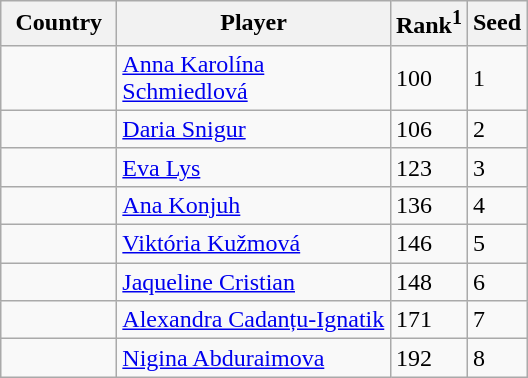<table class="sortable wikitable">
<tr>
<th width="70">Country</th>
<th width="175">Player</th>
<th>Rank<sup>1</sup></th>
<th>Seed</th>
</tr>
<tr>
<td></td>
<td><a href='#'>Anna Karolína Schmiedlová</a></td>
<td>100</td>
<td>1</td>
</tr>
<tr>
<td></td>
<td><a href='#'>Daria Snigur</a></td>
<td>106</td>
<td>2</td>
</tr>
<tr>
<td></td>
<td><a href='#'>Eva Lys</a></td>
<td>123</td>
<td>3</td>
</tr>
<tr>
<td></td>
<td><a href='#'>Ana Konjuh</a></td>
<td>136</td>
<td>4</td>
</tr>
<tr>
<td></td>
<td><a href='#'>Viktória Kužmová</a></td>
<td>146</td>
<td>5</td>
</tr>
<tr>
<td></td>
<td><a href='#'>Jaqueline Cristian</a></td>
<td>148</td>
<td>6</td>
</tr>
<tr>
<td></td>
<td><a href='#'>Alexandra Cadanțu-Ignatik</a></td>
<td>171</td>
<td>7</td>
</tr>
<tr>
<td></td>
<td><a href='#'>Nigina Abduraimova</a></td>
<td>192</td>
<td>8</td>
</tr>
</table>
